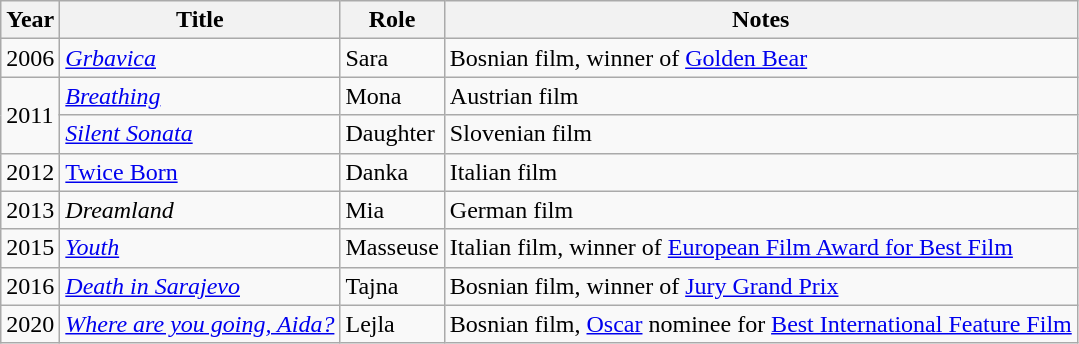<table class="wikitable sortable">
<tr>
<th>Year</th>
<th>Title</th>
<th>Role</th>
<th class="unsortable">Notes</th>
</tr>
<tr>
<td>2006</td>
<td><em><a href='#'>Grbavica</a></em></td>
<td>Sara</td>
<td>Bosnian film, winner of <a href='#'>Golden Bear</a></td>
</tr>
<tr>
<td rowspan=2>2011</td>
<td><em><a href='#'>Breathing</a></em></td>
<td>Mona</td>
<td>Austrian film</td>
</tr>
<tr>
<td><em><a href='#'>Silent Sonata</a></em></td>
<td>Daughter</td>
<td>Slovenian film</td>
</tr>
<tr>
<td>2012</td>
<td><a href='#'>Twice Born</a></td>
<td>Danka</td>
<td>Italian film</td>
</tr>
<tr>
<td>2013</td>
<td><em>Dreamland</em></td>
<td>Mia</td>
<td>German film</td>
</tr>
<tr>
<td>2015</td>
<td><em><a href='#'>Youth</a></em></td>
<td>Masseuse</td>
<td>Italian film, winner of <a href='#'>European Film Award for Best Film</a></td>
</tr>
<tr>
<td>2016</td>
<td><em><a href='#'>Death in Sarajevo</a></em></td>
<td>Tajna</td>
<td>Bosnian film, winner of <a href='#'>Jury Grand Prix</a></td>
</tr>
<tr>
<td>2020</td>
<td><em><a href='#'>Where are you going, Aida?</a></em></td>
<td>Lejla</td>
<td>Bosnian film, <a href='#'>Oscar</a> nominee for <a href='#'>Best International Feature Film</a></td>
</tr>
</table>
